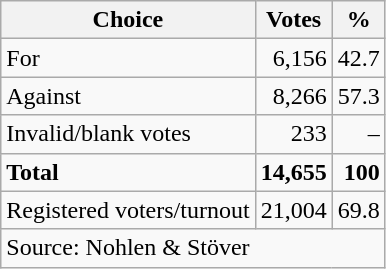<table class=wikitable style=text-align:right>
<tr>
<th>Choice</th>
<th>Votes</th>
<th>%</th>
</tr>
<tr>
<td align=left>For</td>
<td>6,156</td>
<td>42.7</td>
</tr>
<tr>
<td align=left>Against</td>
<td>8,266</td>
<td>57.3</td>
</tr>
<tr>
<td align=left>Invalid/blank votes</td>
<td>233</td>
<td>–</td>
</tr>
<tr>
<td align=left><strong>Total</strong></td>
<td><strong>14,655</strong></td>
<td><strong>100</strong></td>
</tr>
<tr>
<td align=left>Registered voters/turnout</td>
<td>21,004</td>
<td>69.8</td>
</tr>
<tr>
<td align=left colspan=3>Source: Nohlen & Stöver</td>
</tr>
</table>
